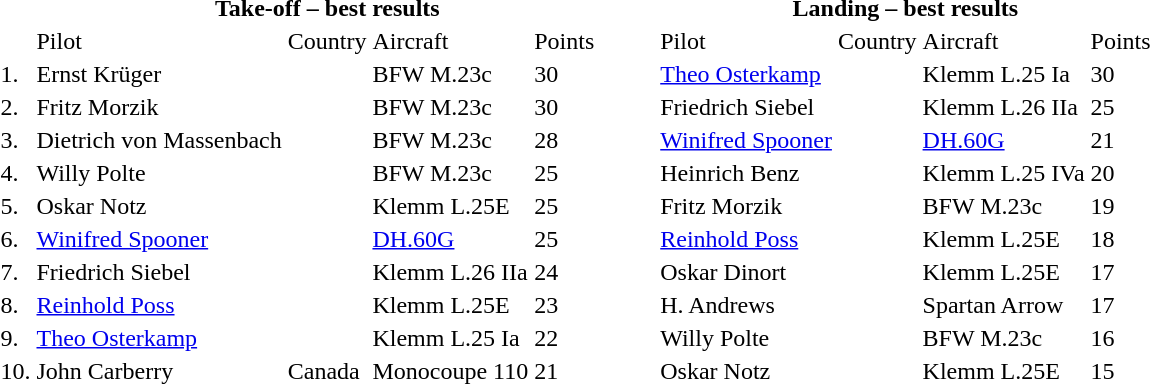<table>
<tr>
<td></td>
<th colspan=4>Take-off – best results</th>
<td width=20> </td>
<th colspan=4>Landing – best results</th>
</tr>
<tr>
<td></td>
<td>Pilot</td>
<td>Country</td>
<td>Aircraft</td>
<td>Points    </td>
<td></td>
<td>Pilot</td>
<td>Country</td>
<td>Aircraft</td>
<td>Points</td>
</tr>
<tr>
<td>1.</td>
<td>Ernst Krüger</td>
<td></td>
<td>BFW M.23c</td>
<td>30</td>
<td></td>
<td><a href='#'>Theo Osterkamp</a></td>
<td></td>
<td>Klemm L.25 Ia</td>
<td>30</td>
</tr>
<tr>
<td>2.</td>
<td>Fritz Morzik</td>
<td></td>
<td>BFW M.23c</td>
<td>30</td>
<td></td>
<td>Friedrich Siebel</td>
<td></td>
<td>Klemm L.26 IIa</td>
<td>25</td>
</tr>
<tr>
<td>3.</td>
<td>Dietrich von Massenbach</td>
<td></td>
<td>BFW M.23c</td>
<td>28</td>
<td></td>
<td><a href='#'>Winifred Spooner</a></td>
<td></td>
<td><a href='#'>DH.60G</a></td>
<td>21</td>
</tr>
<tr>
<td>4.</td>
<td>Willy Polte</td>
<td></td>
<td>BFW M.23c</td>
<td>25</td>
<td></td>
<td>Heinrich Benz</td>
<td></td>
<td>Klemm L.25 IVa</td>
<td>20</td>
</tr>
<tr>
<td>5.</td>
<td>Oskar Notz</td>
<td></td>
<td>Klemm L.25E</td>
<td>25</td>
<td></td>
<td>Fritz Morzik</td>
<td></td>
<td>BFW M.23c</td>
<td>19</td>
</tr>
<tr>
<td>6.</td>
<td><a href='#'>Winifred Spooner</a></td>
<td></td>
<td><a href='#'>DH.60G</a></td>
<td>25</td>
<td></td>
<td><a href='#'>Reinhold Poss</a></td>
<td></td>
<td>Klemm L.25E</td>
<td>18</td>
</tr>
<tr>
<td>7.</td>
<td>Friedrich Siebel</td>
<td></td>
<td>Klemm L.26 IIa</td>
<td>24</td>
<td></td>
<td>Oskar Dinort</td>
<td></td>
<td>Klemm L.25E</td>
<td>17</td>
</tr>
<tr>
<td>8.</td>
<td><a href='#'>Reinhold Poss</a></td>
<td></td>
<td>Klemm L.25E</td>
<td>23</td>
<td></td>
<td>H. Andrews</td>
<td></td>
<td>Spartan Arrow</td>
<td>17</td>
</tr>
<tr>
<td>9.</td>
<td><a href='#'>Theo Osterkamp</a></td>
<td></td>
<td>Klemm L.25 Ia</td>
<td>22</td>
<td></td>
<td>Willy Polte</td>
<td></td>
<td>BFW M.23c</td>
<td>16</td>
</tr>
<tr>
<td>10.</td>
<td>John Carberry</td>
<td> Canada</td>
<td>Monocoupe 110</td>
<td>21</td>
<td></td>
<td>Oskar Notz</td>
<td></td>
<td>Klemm L.25E</td>
<td>15</td>
</tr>
</table>
